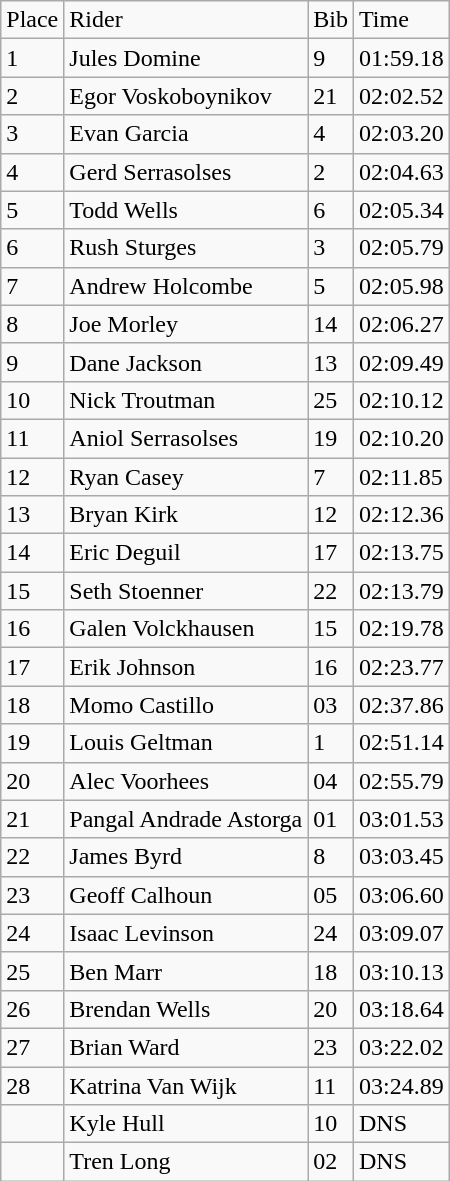<table class="wikitable">
<tr>
<td>Place</td>
<td>Rider</td>
<td>Bib</td>
<td>Time</td>
</tr>
<tr>
<td>1</td>
<td>Jules Domine</td>
<td>9</td>
<td>01:59.18</td>
</tr>
<tr>
<td>2</td>
<td>Egor Voskoboynikov</td>
<td>21</td>
<td>02:02.52</td>
</tr>
<tr>
<td>3</td>
<td>Evan Garcia</td>
<td>4</td>
<td>02:03.20</td>
</tr>
<tr>
<td>4</td>
<td>Gerd Serrasolses</td>
<td>2</td>
<td>02:04.63</td>
</tr>
<tr>
<td>5</td>
<td>Todd Wells</td>
<td>6</td>
<td>02:05.34</td>
</tr>
<tr>
<td>6</td>
<td>Rush Sturges</td>
<td>3</td>
<td>02:05.79</td>
</tr>
<tr>
<td>7</td>
<td>Andrew Holcombe</td>
<td>5</td>
<td>02:05.98</td>
</tr>
<tr>
<td>8</td>
<td>Joe Morley</td>
<td>14</td>
<td>02:06.27</td>
</tr>
<tr>
<td>9</td>
<td>Dane Jackson</td>
<td>13</td>
<td>02:09.49</td>
</tr>
<tr>
<td>10</td>
<td>Nick Troutman</td>
<td>25</td>
<td>02:10.12</td>
</tr>
<tr>
<td>11</td>
<td>Aniol Serrasolses</td>
<td>19</td>
<td>02:10.20</td>
</tr>
<tr>
<td>12</td>
<td>Ryan Casey</td>
<td>7</td>
<td>02:11.85</td>
</tr>
<tr>
<td>13</td>
<td>Bryan Kirk</td>
<td>12</td>
<td>02:12.36</td>
</tr>
<tr>
<td>14</td>
<td>Eric Deguil</td>
<td>17</td>
<td>02:13.75</td>
</tr>
<tr>
<td>15</td>
<td>Seth Stoenner</td>
<td>22</td>
<td>02:13.79</td>
</tr>
<tr>
<td>16</td>
<td>Galen Volckhausen</td>
<td>15</td>
<td>02:19.78</td>
</tr>
<tr>
<td>17</td>
<td>Erik Johnson</td>
<td>16</td>
<td>02:23.77</td>
</tr>
<tr>
<td>18</td>
<td>Momo Castillo</td>
<td>03</td>
<td>02:37.86</td>
</tr>
<tr>
<td>19</td>
<td>Louis Geltman</td>
<td>1</td>
<td>02:51.14</td>
</tr>
<tr>
<td>20</td>
<td>Alec Voorhees</td>
<td>04</td>
<td>02:55.79</td>
</tr>
<tr>
<td>21</td>
<td>Pangal Andrade  Astorga</td>
<td>01</td>
<td>03:01.53</td>
</tr>
<tr>
<td>22</td>
<td>James Byrd</td>
<td>8</td>
<td>03:03.45</td>
</tr>
<tr>
<td>23</td>
<td>Geoff Calhoun</td>
<td>05</td>
<td>03:06.60</td>
</tr>
<tr>
<td>24</td>
<td>Isaac Levinson</td>
<td>24</td>
<td>03:09.07</td>
</tr>
<tr>
<td>25</td>
<td>Ben Marr</td>
<td>18</td>
<td>03:10.13</td>
</tr>
<tr>
<td>26</td>
<td>Brendan Wells</td>
<td>20</td>
<td>03:18.64</td>
</tr>
<tr>
<td>27</td>
<td>Brian Ward</td>
<td>23</td>
<td>03:22.02</td>
</tr>
<tr>
<td>28</td>
<td>Katrina Van Wijk</td>
<td>11</td>
<td>03:24.89</td>
</tr>
<tr>
<td></td>
<td>Kyle Hull</td>
<td>10</td>
<td>DNS</td>
</tr>
<tr>
<td></td>
<td>Tren Long</td>
<td>02</td>
<td>DNS</td>
</tr>
</table>
